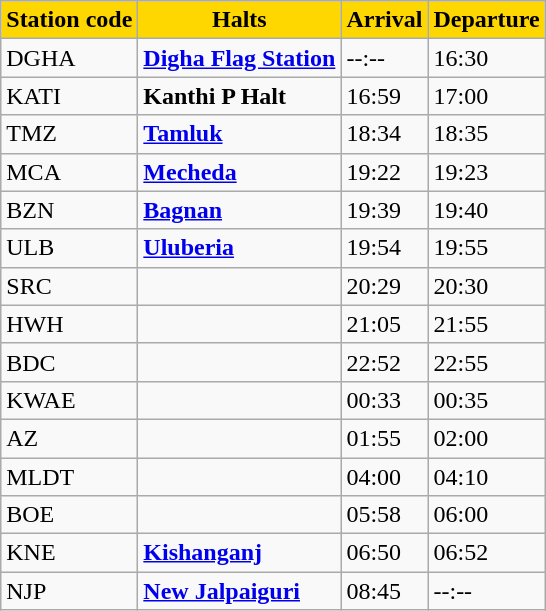<table class="wikitable">
<tr>
<th style="background-color:#FFD700">Station code</th>
<th ! style="background-color:#FFD700">Halts</th>
<th ! style="background-color:#FFD700">Arrival</th>
<th ! style="background-color:#FFD700">Departure</th>
</tr>
<tr>
<td>DGHA</td>
<td><strong><a href='#'>Digha Flag Station</a></strong></td>
<td>--:--</td>
<td>16:30</td>
</tr>
<tr>
<td>KATI</td>
<td><strong>Kanthi P Halt</strong></td>
<td>16:59</td>
<td>17:00</td>
</tr>
<tr>
<td>TMZ</td>
<td><strong><a href='#'>Tamluk</a></strong></td>
<td>18:34</td>
<td>18:35</td>
</tr>
<tr>
<td>MCA</td>
<td><strong><a href='#'>Mecheda</a></strong></td>
<td>19:22</td>
<td>19:23</td>
</tr>
<tr>
<td>BZN</td>
<td><strong><a href='#'>Bagnan</a></strong></td>
<td>19:39</td>
<td>19:40</td>
</tr>
<tr>
<td>ULB</td>
<td><strong><a href='#'>Uluberia</a></strong></td>
<td>19:54</td>
<td>19:55</td>
</tr>
<tr>
<td>SRC</td>
<td><strong></strong></td>
<td>20:29</td>
<td>20:30</td>
</tr>
<tr>
<td>HWH</td>
<td><strong></strong></td>
<td>21:05</td>
<td>21:55</td>
</tr>
<tr>
<td>BDC</td>
<td><strong></strong></td>
<td>22:52</td>
<td>22:55</td>
</tr>
<tr>
<td>KWAE</td>
<td><strong></strong></td>
<td>00:33</td>
<td>00:35</td>
</tr>
<tr>
<td>AZ</td>
<td><strong></strong></td>
<td>01:55</td>
<td>02:00</td>
</tr>
<tr>
<td>MLDT</td>
<td><strong></strong></td>
<td>04:00</td>
<td>04:10</td>
</tr>
<tr>
<td>BOE</td>
<td><strong></strong></td>
<td>05:58</td>
<td>06:00</td>
</tr>
<tr>
<td>KNE</td>
<td><strong><a href='#'>Kishanganj</a></strong></td>
<td>06:50</td>
<td>06:52</td>
</tr>
<tr>
<td>NJP</td>
<td><strong><a href='#'>New Jalpaiguri</a></strong></td>
<td>08:45</td>
<td>--:--</td>
</tr>
</table>
